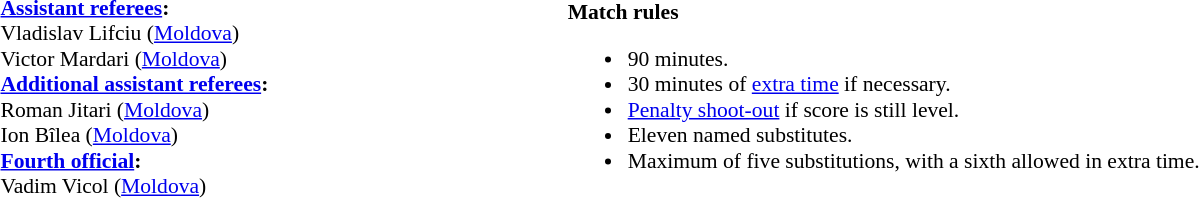<table width=100% style="font-size:90%">
<tr>
<td><br><strong><a href='#'>Assistant referees</a>:</strong>
<br>Vladislav Lifciu (<a href='#'>Moldova</a>)
<br>Victor Mardari (<a href='#'>Moldova</a>)
<br> <strong><a href='#'>Additional assistant referees</a>:</strong>
<br>Roman Jitari (<a href='#'>Moldova</a>)
<br>Ion Bîlea (<a href='#'>Moldova</a>)
<br><strong><a href='#'>Fourth official</a>:</strong>
<br>Vadim Vicol (<a href='#'>Moldova</a>)</td>
<td><br><strong>Match rules</strong><ul><li>90 minutes.</li><li>30 minutes of <a href='#'>extra time</a> if necessary.</li><li><a href='#'>Penalty shoot-out</a> if score is still level.</li><li>Eleven named substitutes.</li><li>Maximum of five substitutions, with a sixth allowed in extra time.</li></ul></td>
</tr>
</table>
